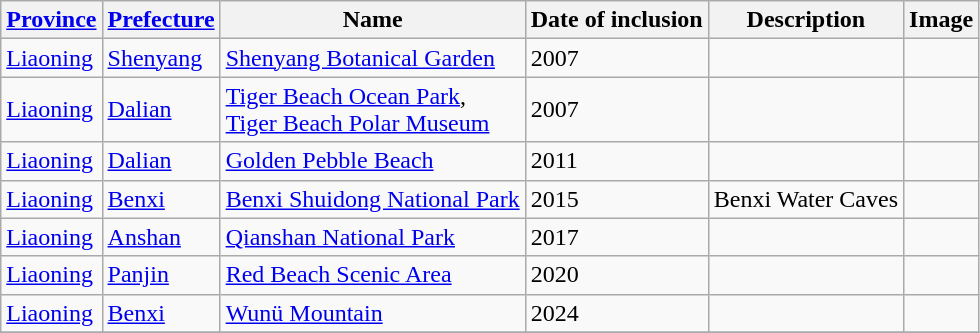<table class="wikitable sortable" style="text-align:left;">
<tr>
<th scope="col"><a href='#'>Province</a></th>
<th scope="col"><a href='#'>Prefecture</a></th>
<th scope="col">Name</th>
<th scope="col">Date of inclusion</th>
<th scope="col">Description</th>
<th scope="col">Image</th>
</tr>
<tr>
<td><a href='#'>Liaoning</a></td>
<td><a href='#'>Shenyang</a></td>
<td><a href='#'>Shenyang Botanical Garden</a></td>
<td>2007</td>
<td></td>
<td></td>
</tr>
<tr>
<td><a href='#'>Liaoning</a></td>
<td><a href='#'>Dalian</a></td>
<td><a href='#'>Tiger Beach Ocean Park</a>,<br><a href='#'>Tiger Beach Polar Museum</a></td>
<td>2007</td>
<td></td>
<td></td>
</tr>
<tr>
<td><a href='#'>Liaoning</a></td>
<td><a href='#'>Dalian</a></td>
<td><a href='#'>Golden Pebble Beach</a></td>
<td>2011</td>
<td></td>
<td></td>
</tr>
<tr>
<td><a href='#'>Liaoning</a></td>
<td><a href='#'>Benxi</a></td>
<td><a href='#'>Benxi Shuidong National Park</a></td>
<td>2015</td>
<td>Benxi Water Caves</td>
<td></td>
</tr>
<tr>
<td><a href='#'>Liaoning</a></td>
<td><a href='#'>Anshan</a></td>
<td><a href='#'>Qianshan National Park</a></td>
<td>2017</td>
<td></td>
<td></td>
</tr>
<tr>
<td><a href='#'>Liaoning</a></td>
<td><a href='#'>Panjin</a></td>
<td><a href='#'>Red Beach Scenic Area</a></td>
<td>2020</td>
<td></td>
<td></td>
</tr>
<tr>
<td><a href='#'>Liaoning</a></td>
<td><a href='#'>Benxi</a></td>
<td><a href='#'>Wunü Mountain</a></td>
<td>2024</td>
<td></td>
<td></td>
</tr>
<tr>
</tr>
</table>
